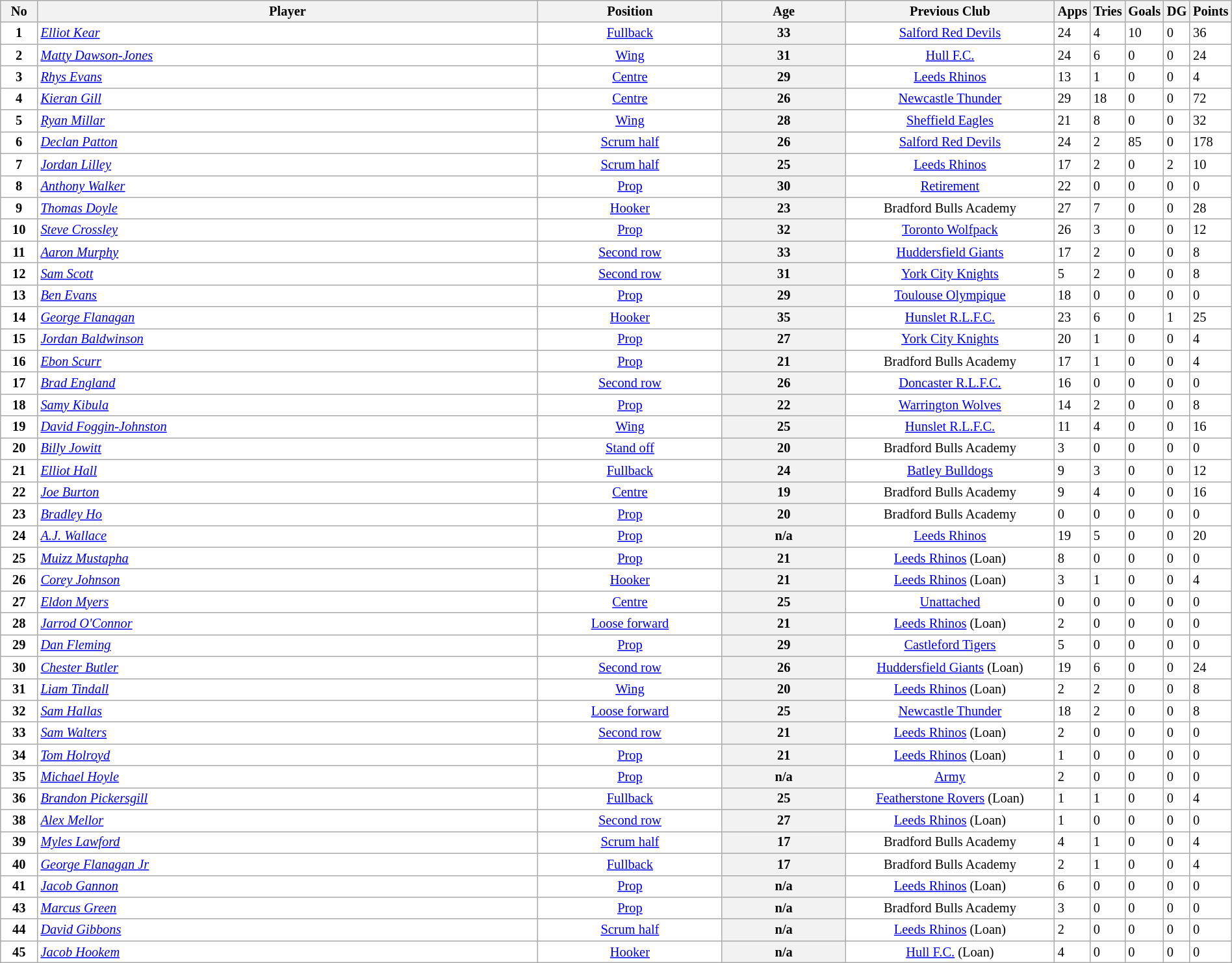<table class="wikitable sortable"  style="width:100%; font-size:85%;">
<tr style="background:#efefef;">
<th width=3%>No</th>
<th !width=47%>Player</th>
<th width=15%>Position</th>
<th width=1%>Age</th>
<th width=17%>Previous Club</th>
<th style="width:20px;">Apps</th>
<th style="width:20px;">Tries</th>
<th style="width:20px;">Goals</th>
<th style="width:20px;">DG</th>
<th style="width:20px;">Points</th>
</tr>
<tr style="background:#fff;">
<td align=center><strong>1</strong></td>
<td><em><a href='#'>Elliot Kear</a></em></td>
<td align=center><a href='#'>Fullback</a></td>
<th width=10%>33</th>
<td align=center><a href='#'>Salford Red Devils</a></td>
<td align=centre>24</td>
<td align=centre>4</td>
<td align=centre>10</td>
<td align=centre>0</td>
<td align=centre>36</td>
</tr>
<tr style="background:#fff;">
<td align=center><strong>2</strong></td>
<td><em><a href='#'>Matty Dawson-Jones</a></em></td>
<td align=center><a href='#'>Wing</a></td>
<th width=10%>31</th>
<td align=center><a href='#'>Hull F.C.</a></td>
<td align=centre>24</td>
<td align=centre>6</td>
<td align=centre>0</td>
<td align=centre>0</td>
<td align=centre>24</td>
</tr>
<tr style="background:#fff;">
<td align=center><strong>3</strong></td>
<td><em><a href='#'>Rhys Evans</a></em></td>
<td align=center><a href='#'>Centre</a></td>
<th width=10%>29</th>
<td align=center><a href='#'>Leeds Rhinos</a></td>
<td align=centre>13</td>
<td align=centre>1</td>
<td align=centre>0</td>
<td align=centre>0</td>
<td align=centre>4</td>
</tr>
<tr style="background:#fff;">
<td align=center><strong>4</strong></td>
<td><em><a href='#'>Kieran Gill</a></em></td>
<td align=center><a href='#'>Centre</a></td>
<th width=10%>26</th>
<td align=center><a href='#'>Newcastle Thunder</a></td>
<td align=centre>29</td>
<td align=centre>18</td>
<td align=centre>0</td>
<td align=centre>0</td>
<td align=centre>72</td>
</tr>
<tr style="background:#fff;">
<td align=center><strong>5</strong></td>
<td><em><a href='#'>Ryan Millar</a></em></td>
<td align=center><a href='#'>Wing</a></td>
<th width=10%>28</th>
<td align=center><a href='#'>Sheffield Eagles</a></td>
<td align=centre>21</td>
<td align=centre>8</td>
<td align=centre>0</td>
<td align=centre>0</td>
<td align=centre>32</td>
</tr>
<tr style="background:#fff;">
<td align=center><strong>6</strong></td>
<td><em><a href='#'>Declan Patton</a></em></td>
<td align=center><a href='#'>Scrum half</a></td>
<th width=10%>26</th>
<td align=center><a href='#'>Salford Red Devils</a></td>
<td align=centre>24</td>
<td align=centre>2</td>
<td align=centre>85</td>
<td align=centre>0</td>
<td align=centre>178</td>
</tr>
<tr style="background:#fff;">
<td align=center><strong>7</strong></td>
<td><em><a href='#'>Jordan Lilley</a></em></td>
<td align=center><a href='#'>Scrum half</a></td>
<th width=10%>25</th>
<td align=center><a href='#'>Leeds Rhinos</a></td>
<td align=centre>17</td>
<td align=centre>2</td>
<td align=centre>0</td>
<td align=centre>2</td>
<td align=centre>10</td>
</tr>
<tr style="background:#fff;">
<td align=center><strong>8</strong></td>
<td><em><a href='#'>Anthony Walker</a></em></td>
<td align=center><a href='#'>Prop</a></td>
<th width=10%>30</th>
<td align=center><a href='#'>Retirement</a></td>
<td align=centre>22</td>
<td align=centre>0</td>
<td align=centre>0</td>
<td align=centre>0</td>
<td align=centre>0</td>
</tr>
<tr style="background:#fff;">
<td align=center><strong>9</strong></td>
<td><em><a href='#'>Thomas Doyle</a></em></td>
<td align=center><a href='#'>Hooker</a></td>
<th width=10%>23</th>
<td align=center>Bradford Bulls Academy</td>
<td align=centre>27</td>
<td align=centre>7</td>
<td align=centre>0</td>
<td align=centre>0</td>
<td align=centre>28</td>
</tr>
<tr style="background:#fff;">
<td align=center><strong>10</strong></td>
<td><em><a href='#'>Steve Crossley</a></em></td>
<td align=center><a href='#'>Prop</a></td>
<th width=10%>32</th>
<td align=center><a href='#'>Toronto Wolfpack</a></td>
<td align=centre>26</td>
<td align=centre>3</td>
<td align=centre>0</td>
<td align=centre>0</td>
<td align=centre>12</td>
</tr>
<tr style="background:#fff;">
<td align=center><strong>11</strong></td>
<td><em><a href='#'>Aaron Murphy</a></em></td>
<td align=center><a href='#'>Second row</a></td>
<th width=10%>33</th>
<td align=center><a href='#'>Huddersfield Giants</a></td>
<td align=centre>17</td>
<td align=centre>2</td>
<td align=centre>0</td>
<td align=centre>0</td>
<td align=centre>8</td>
</tr>
<tr style="background:#fff;">
<td align=center><strong>12</strong></td>
<td><em><a href='#'>Sam Scott</a></em></td>
<td align=center><a href='#'>Second row</a></td>
<th width=10%>31</th>
<td align=center><a href='#'>York City Knights</a></td>
<td align=centre>5</td>
<td align=centre>2</td>
<td align=centre>0</td>
<td align=centre>0</td>
<td align=centre>8</td>
</tr>
<tr style="background:#fff;">
<td align=center><strong>13</strong></td>
<td><em><a href='#'>Ben Evans</a></em></td>
<td align=center><a href='#'>Prop</a></td>
<th width=10%>29</th>
<td align=center><a href='#'>Toulouse Olympique</a></td>
<td align=centre>18</td>
<td align=centre>0</td>
<td align=centre>0</td>
<td align=centre>0</td>
<td align=centre>0</td>
</tr>
<tr style="background:#fff;">
<td align=center><strong>14</strong></td>
<td><em><a href='#'>George Flanagan</a></em></td>
<td align=center><a href='#'>Hooker</a></td>
<th width=10%>35</th>
<td align=center><a href='#'>Hunslet R.L.F.C.</a></td>
<td align=centre>23</td>
<td align=centre>6</td>
<td align=centre>0</td>
<td align=centre>1</td>
<td align=centre>25</td>
</tr>
<tr style="background:#fff;">
<td align=center><strong>15</strong></td>
<td><em><a href='#'>Jordan Baldwinson</a></em></td>
<td align=center><a href='#'>Prop</a></td>
<th width=10%>27</th>
<td align=center><a href='#'>York City Knights</a></td>
<td align=centre>20</td>
<td align=centre>1</td>
<td align=centre>0</td>
<td align=centre>0</td>
<td align=centre>4</td>
</tr>
<tr style="background:#fff;">
<td align=center><strong>16</strong></td>
<td><em><a href='#'>Ebon Scurr</a></em></td>
<td align=center><a href='#'>Prop</a></td>
<th width=10%>21</th>
<td align=center>Bradford Bulls Academy</td>
<td align=centre>17</td>
<td align=centre>1</td>
<td align=centre>0</td>
<td align=centre>0</td>
<td align=centre>4</td>
</tr>
<tr style="background:#fff;">
<td align=center><strong>17</strong></td>
<td><em><a href='#'>Brad England</a></em></td>
<td align=center><a href='#'>Second row</a></td>
<th width=10%>26</th>
<td align=center><a href='#'>Doncaster R.L.F.C.</a></td>
<td align=centre>16</td>
<td align=centre>0</td>
<td align=centre>0</td>
<td align=centre>0</td>
<td align=centre>0</td>
</tr>
<tr style="background:#fff;">
<td align=center><strong>18</strong></td>
<td><em><a href='#'>Samy Kibula</a></em></td>
<td align=center><a href='#'>Prop</a></td>
<th width=10%>22</th>
<td align=center><a href='#'>Warrington Wolves</a></td>
<td align=centre>14</td>
<td align=centre>2</td>
<td align=centre>0</td>
<td align=centre>0</td>
<td align=centre>8</td>
</tr>
<tr style="background:#fff;">
<td align=center><strong>19</strong></td>
<td><em><a href='#'>David Foggin-Johnston</a></em></td>
<td align=center><a href='#'>Wing</a></td>
<th width=10%>25</th>
<td align=center><a href='#'>Hunslet R.L.F.C.</a></td>
<td align=centre>11</td>
<td align=centre>4</td>
<td align=centre>0</td>
<td align=centre>0</td>
<td align=centre>16</td>
</tr>
<tr style="background:#fff;">
<td align=center><strong>20</strong></td>
<td><em><a href='#'>Billy Jowitt</a></em></td>
<td align=center><a href='#'>Stand off</a></td>
<th width=10%>20</th>
<td align=center>Bradford Bulls Academy</td>
<td align=centre>3</td>
<td align=centre>0</td>
<td align=centre>0</td>
<td align=centre>0</td>
<td align=centre>0</td>
</tr>
<tr style="background:#fff;">
<td align=center><strong>21</strong></td>
<td><em><a href='#'>Elliot Hall</a></em></td>
<td align=center><a href='#'>Fullback</a></td>
<th width=10%>24</th>
<td align=center><a href='#'>Batley Bulldogs</a></td>
<td align=centre>9</td>
<td align=centre>3</td>
<td align=centre>0</td>
<td align=centre>0</td>
<td align=centre>12</td>
</tr>
<tr style="background:#fff;">
<td align=center><strong>22</strong></td>
<td><em><a href='#'>Joe Burton</a></em></td>
<td align=center><a href='#'>Centre</a></td>
<th width=10%>19</th>
<td align=center>Bradford Bulls Academy</td>
<td align=centre>9</td>
<td align=centre>4</td>
<td align=centre>0</td>
<td align=centre>0</td>
<td align=centre>16</td>
</tr>
<tr style="background:#fff;">
<td align=center><strong>23</strong></td>
<td><em><a href='#'>Bradley Ho</a></em></td>
<td align=center><a href='#'>Prop</a></td>
<th width=10%>20</th>
<td align=center>Bradford Bulls Academy</td>
<td align=centre>0</td>
<td align=centre>0</td>
<td align=centre>0</td>
<td align=centre>0</td>
<td align=centre>0</td>
</tr>
<tr style="background:#fff;">
<td align=center><strong>24</strong></td>
<td><em><a href='#'>A.J. Wallace</a></em></td>
<td align=center><a href='#'>Prop</a></td>
<th width=10%>n/a</th>
<td align=center><a href='#'>Leeds Rhinos</a></td>
<td align=centre>19</td>
<td align=centre>5</td>
<td align=centre>0</td>
<td align=centre>0</td>
<td align=centre>20</td>
</tr>
<tr style="background:#fff;">
<td align=center><strong>25</strong></td>
<td><em><a href='#'>Muizz Mustapha</a></em></td>
<td align=center><a href='#'>Prop</a></td>
<th width=10%>21</th>
<td align=center><a href='#'>Leeds Rhinos</a> (Loan)</td>
<td align=centre>8</td>
<td align=centre>0</td>
<td align=centre>0</td>
<td align=centre>0</td>
<td align=centre>0</td>
</tr>
<tr style="background:#fff;">
<td align=center><strong>26</strong></td>
<td><em><a href='#'>Corey Johnson</a></em></td>
<td align=center><a href='#'>Hooker</a></td>
<th width=10%>21</th>
<td align=center><a href='#'>Leeds Rhinos</a> (Loan)</td>
<td align=centre>3</td>
<td align=centre>1</td>
<td align=centre>0</td>
<td align=centre>0</td>
<td align=centre>4</td>
</tr>
<tr style="background:#fff;">
<td align=center><strong>27</strong></td>
<td><em><a href='#'>Eldon Myers</a></em></td>
<td align=center><a href='#'>Centre</a></td>
<th width=10%>25</th>
<td align=center><a href='#'>Unattached</a></td>
<td align=centre>0</td>
<td align=centre>0</td>
<td align=centre>0</td>
<td align=centre>0</td>
<td align=centre>0</td>
</tr>
<tr style="background:#fff;">
<td align=center><strong>28</strong></td>
<td><em><a href='#'>Jarrod O'Connor</a></em></td>
<td align=center><a href='#'>Loose forward</a></td>
<th width=10%>21</th>
<td align=center><a href='#'>Leeds Rhinos</a> (Loan)</td>
<td align=centre>2</td>
<td align=centre>0</td>
<td align=centre>0</td>
<td align=centre>0</td>
<td align=centre>0</td>
</tr>
<tr style="background:#fff;">
<td align=center><strong>29</strong></td>
<td><em><a href='#'>Dan Fleming</a></em></td>
<td align=center><a href='#'>Prop</a></td>
<th width=10%>29</th>
<td align=center><a href='#'>Castleford Tigers</a></td>
<td align=centre>5</td>
<td align=centre>0</td>
<td align=centre>0</td>
<td align=centre>0</td>
<td align=centre>0</td>
</tr>
<tr style="background:#fff;">
<td align=center><strong>30</strong></td>
<td><em><a href='#'>Chester Butler</a></em></td>
<td align=center><a href='#'>Second row</a></td>
<th width=10%>26</th>
<td align=center><a href='#'>Huddersfield Giants</a> (Loan)</td>
<td align=centre>19</td>
<td align=centre>6</td>
<td align=centre>0</td>
<td align=centre>0</td>
<td align=centre>24</td>
</tr>
<tr style="background:#fff;">
<td align=center><strong>31</strong></td>
<td><em><a href='#'>Liam Tindall</a></em></td>
<td align=center><a href='#'>Wing</a></td>
<th width=10%>20</th>
<td align=center><a href='#'>Leeds Rhinos</a> (Loan)</td>
<td align=centre>2</td>
<td align=centre>2</td>
<td align=centre>0</td>
<td align=centre>0</td>
<td align=centre>8</td>
</tr>
<tr style="background:#fff;">
<td align=center><strong>32</strong></td>
<td><em><a href='#'>Sam Hallas</a></em></td>
<td align=center><a href='#'>Loose forward</a></td>
<th width=10%>25</th>
<td align=center><a href='#'>Newcastle Thunder</a></td>
<td align=centre>18</td>
<td align=centre>2</td>
<td align=centre>0</td>
<td align=centre>0</td>
<td align=centre>8</td>
</tr>
<tr style="background:#fff;">
<td align=center><strong>33</strong></td>
<td><em><a href='#'>Sam Walters</a></em></td>
<td align=center><a href='#'>Second row</a></td>
<th width=10%>21</th>
<td align=center><a href='#'>Leeds Rhinos</a> (Loan)</td>
<td align=centre>2</td>
<td align=centre>0</td>
<td align=centre>0</td>
<td align=centre>0</td>
<td align=centre>0</td>
</tr>
<tr style="background:#fff;">
<td align=center><strong>34</strong></td>
<td><em><a href='#'>Tom Holroyd</a></em></td>
<td align=center><a href='#'>Prop</a></td>
<th width=10%>21</th>
<td align=center><a href='#'>Leeds Rhinos</a> (Loan)</td>
<td align=centre>1</td>
<td align=centre>0</td>
<td align=centre>0</td>
<td align=centre>0</td>
<td align=centre>0</td>
</tr>
<tr style="background:#fff;">
<td align=center><strong>35</strong></td>
<td><em><a href='#'>Michael Hoyle</a></em></td>
<td align=center><a href='#'>Prop</a></td>
<th width=10%>n/a</th>
<td align=center><a href='#'>Army</a></td>
<td align=centre>2</td>
<td align=centre>0</td>
<td align=centre>0</td>
<td align=centre>0</td>
<td align=centre>0</td>
</tr>
<tr style="background:#fff;">
<td align=center><strong>36</strong></td>
<td><em><a href='#'>Brandon Pickersgill</a></em></td>
<td align=center><a href='#'>Fullback</a></td>
<th width=10%>25</th>
<td align=center><a href='#'>Featherstone Rovers</a> (Loan)</td>
<td align=centre>1</td>
<td align=centre>1</td>
<td align=centre>0</td>
<td align=centre>0</td>
<td align=centre>4</td>
</tr>
<tr style="background:#fff;">
<td align=center><strong>38</strong></td>
<td><em><a href='#'>Alex Mellor</a></em></td>
<td align=center><a href='#'>Second row</a></td>
<th width=10%>27</th>
<td align=center><a href='#'>Leeds Rhinos</a> (Loan)</td>
<td align=centre>1</td>
<td align=centre>0</td>
<td align=centre>0</td>
<td align=centre>0</td>
<td align=centre>0</td>
</tr>
<tr style="background:#fff;">
<td align=center><strong>39</strong></td>
<td><em><a href='#'>Myles Lawford</a></em></td>
<td align=center><a href='#'>Scrum half</a></td>
<th width=10%>17</th>
<td align=center>Bradford Bulls Academy</td>
<td align=centre>4</td>
<td align=centre>1</td>
<td align=centre>0</td>
<td align=centre>0</td>
<td align=centre>4</td>
</tr>
<tr style="background:#fff;">
<td align=center><strong>40</strong></td>
<td><em><a href='#'>George Flanagan Jr</a></em></td>
<td align=center><a href='#'>Fullback</a></td>
<th width=10%>17</th>
<td align=center>Bradford Bulls Academy</td>
<td align=centre>2</td>
<td align=centre>1</td>
<td align=centre>0</td>
<td align=centre>0</td>
<td align=centre>4</td>
</tr>
<tr style="background:#fff;">
<td align=center><strong>41</strong></td>
<td><em><a href='#'>Jacob Gannon</a></em></td>
<td align=center><a href='#'>Prop</a></td>
<th width=10%>n/a</th>
<td align=center><a href='#'>Leeds Rhinos</a> (Loan)</td>
<td align=centre>6</td>
<td align=centre>0</td>
<td align=centre>0</td>
<td align=centre>0</td>
<td align=centre>0</td>
</tr>
<tr style="background:#fff;">
<td align=center><strong>43</strong></td>
<td><em><a href='#'>Marcus Green</a></em></td>
<td align=center><a href='#'>Prop</a></td>
<th width=10%>n/a</th>
<td align=center>Bradford Bulls Academy</td>
<td align=centre>3</td>
<td align=centre>0</td>
<td align=centre>0</td>
<td align=centre>0</td>
<td align=centre>0</td>
</tr>
<tr style="background:#fff;">
<td align=center><strong>44</strong></td>
<td><em><a href='#'>David Gibbons</a></em></td>
<td align=center><a href='#'>Scrum half</a></td>
<th width=10%>n/a</th>
<td align=center><a href='#'>Leeds Rhinos</a> (Loan)</td>
<td align=centre>2</td>
<td align=centre>0</td>
<td align=centre>0</td>
<td align=centre>0</td>
<td align=centre>0</td>
</tr>
<tr style="background:#fff;">
<td align=center><strong>45</strong></td>
<td><em><a href='#'>Jacob Hookem</a></em></td>
<td align=center><a href='#'>Hooker</a></td>
<th width=10%>n/a</th>
<td align=center><a href='#'>Hull F.C.</a> (Loan)</td>
<td align=centre>4</td>
<td align=centre>0</td>
<td align=centre>0</td>
<td align=centre>0</td>
<td align=centre>0</td>
</tr>
</table>
